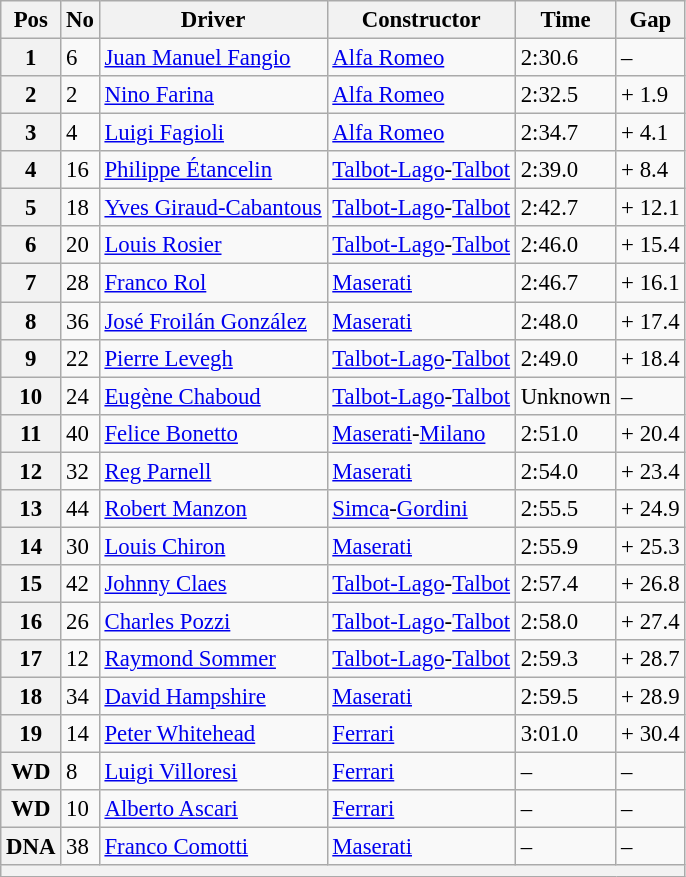<table class="wikitable sortable" style="font-size: 95%;">
<tr>
<th>Pos</th>
<th>No</th>
<th>Driver</th>
<th>Constructor</th>
<th>Time</th>
<th>Gap</th>
</tr>
<tr>
<th>1</th>
<td>6</td>
<td> <a href='#'>Juan Manuel Fangio</a></td>
<td><a href='#'>Alfa Romeo</a></td>
<td>2:30.6</td>
<td>–</td>
</tr>
<tr>
<th>2</th>
<td>2</td>
<td> <a href='#'>Nino Farina</a></td>
<td><a href='#'>Alfa Romeo</a></td>
<td>2:32.5</td>
<td>+ 1.9</td>
</tr>
<tr>
<th>3</th>
<td>4</td>
<td> <a href='#'>Luigi Fagioli</a></td>
<td><a href='#'>Alfa Romeo</a></td>
<td>2:34.7</td>
<td>+ 4.1</td>
</tr>
<tr>
<th>4</th>
<td>16</td>
<td> <a href='#'>Philippe Étancelin</a></td>
<td><a href='#'>Talbot-Lago</a>-<a href='#'>Talbot</a></td>
<td>2:39.0</td>
<td>+ 8.4</td>
</tr>
<tr>
<th>5</th>
<td>18</td>
<td> <a href='#'>Yves Giraud-Cabantous</a></td>
<td><a href='#'>Talbot-Lago</a>-<a href='#'>Talbot</a></td>
<td>2:42.7</td>
<td>+ 12.1</td>
</tr>
<tr>
<th>6</th>
<td>20</td>
<td> <a href='#'>Louis Rosier</a></td>
<td><a href='#'>Talbot-Lago</a>-<a href='#'>Talbot</a></td>
<td>2:46.0</td>
<td>+ 15.4</td>
</tr>
<tr>
<th>7</th>
<td>28</td>
<td> <a href='#'>Franco Rol</a></td>
<td><a href='#'>Maserati</a></td>
<td>2:46.7</td>
<td>+ 16.1</td>
</tr>
<tr>
<th>8</th>
<td>36</td>
<td> <a href='#'>José Froilán González</a></td>
<td><a href='#'>Maserati</a></td>
<td>2:48.0</td>
<td>+ 17.4</td>
</tr>
<tr>
<th>9</th>
<td>22</td>
<td> <a href='#'>Pierre Levegh</a></td>
<td><a href='#'>Talbot-Lago</a>-<a href='#'>Talbot</a></td>
<td>2:49.0</td>
<td>+ 18.4</td>
</tr>
<tr>
<th>10</th>
<td>24</td>
<td> <a href='#'>Eugène Chaboud</a></td>
<td><a href='#'>Talbot-Lago</a>-<a href='#'>Talbot</a></td>
<td>Unknown</td>
<td>–</td>
</tr>
<tr>
<th>11</th>
<td>40</td>
<td> <a href='#'>Felice Bonetto</a></td>
<td><a href='#'>Maserati</a>-<a href='#'>Milano</a></td>
<td>2:51.0</td>
<td>+ 20.4</td>
</tr>
<tr>
<th>12</th>
<td>32</td>
<td> <a href='#'>Reg Parnell</a></td>
<td><a href='#'>Maserati</a></td>
<td>2:54.0</td>
<td>+ 23.4</td>
</tr>
<tr>
<th>13</th>
<td>44</td>
<td> <a href='#'>Robert Manzon</a></td>
<td><a href='#'>Simca</a>-<a href='#'>Gordini</a></td>
<td>2:55.5</td>
<td>+ 24.9</td>
</tr>
<tr>
<th>14</th>
<td>30</td>
<td> <a href='#'>Louis Chiron</a></td>
<td><a href='#'>Maserati</a></td>
<td>2:55.9</td>
<td>+ 25.3</td>
</tr>
<tr>
<th>15</th>
<td>42</td>
<td> <a href='#'>Johnny Claes</a></td>
<td><a href='#'>Talbot-Lago</a>-<a href='#'>Talbot</a></td>
<td>2:57.4</td>
<td>+ 26.8</td>
</tr>
<tr>
<th>16</th>
<td>26</td>
<td> <a href='#'>Charles Pozzi</a></td>
<td><a href='#'>Talbot-Lago</a>-<a href='#'>Talbot</a></td>
<td>2:58.0</td>
<td>+ 27.4</td>
</tr>
<tr>
<th>17</th>
<td>12</td>
<td> <a href='#'>Raymond Sommer</a></td>
<td><a href='#'>Talbot-Lago</a>-<a href='#'>Talbot</a></td>
<td>2:59.3</td>
<td>+ 28.7</td>
</tr>
<tr>
<th>18</th>
<td>34</td>
<td> <a href='#'>David Hampshire</a></td>
<td><a href='#'>Maserati</a></td>
<td>2:59.5</td>
<td>+ 28.9</td>
</tr>
<tr>
<th>19</th>
<td>14</td>
<td> <a href='#'>Peter Whitehead</a></td>
<td><a href='#'>Ferrari</a></td>
<td>3:01.0</td>
<td>+ 30.4</td>
</tr>
<tr>
<th>WD</th>
<td>8</td>
<td> <a href='#'>Luigi Villoresi</a></td>
<td><a href='#'>Ferrari</a></td>
<td>–</td>
<td>–</td>
</tr>
<tr>
<th>WD</th>
<td>10</td>
<td> <a href='#'>Alberto Ascari</a></td>
<td><a href='#'>Ferrari</a></td>
<td>–</td>
<td>–</td>
</tr>
<tr>
<th>DNA</th>
<td>38</td>
<td> <a href='#'>Franco Comotti</a></td>
<td><a href='#'>Maserati</a></td>
<td>–</td>
<td>–</td>
</tr>
<tr>
<th colspan="6"></th>
</tr>
</table>
